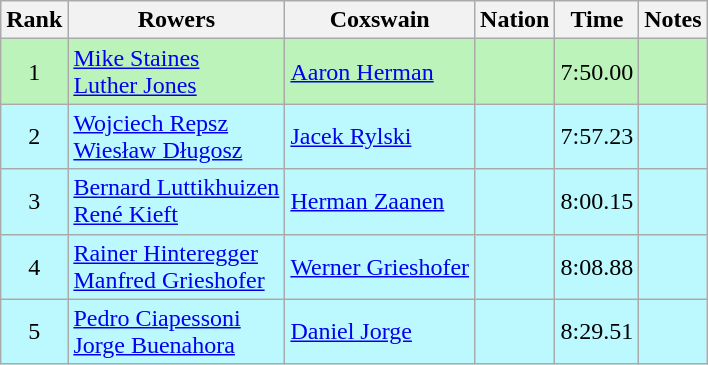<table class="wikitable sortable" style="text-align:center">
<tr>
<th>Rank</th>
<th>Rowers</th>
<th>Coxswain</th>
<th>Nation</th>
<th>Time</th>
<th>Notes</th>
</tr>
<tr bgcolor=bbf3bb>
<td>1</td>
<td align=left><a href='#'>Mike Staines</a><br><a href='#'>Luther Jones</a></td>
<td align=left><a href='#'>Aaron Herman</a></td>
<td align=left></td>
<td>7:50.00</td>
<td></td>
</tr>
<tr bgcolor=bbf9ff>
<td>2</td>
<td align=left><a href='#'>Wojciech Repsz</a><br><a href='#'>Wiesław Długosz</a></td>
<td align=left><a href='#'>Jacek Rylski</a></td>
<td align=left></td>
<td>7:57.23</td>
<td></td>
</tr>
<tr bgcolor=bbf9ff>
<td>3</td>
<td align=left><a href='#'>Bernard Luttikhuizen</a><br><a href='#'>René Kieft</a></td>
<td align=left><a href='#'>Herman Zaanen</a></td>
<td align=left></td>
<td>8:00.15</td>
<td></td>
</tr>
<tr bgcolor=bbf9ff>
<td>4</td>
<td align=left><a href='#'>Rainer Hinteregger</a><br><a href='#'>Manfred Grieshofer</a></td>
<td align=left><a href='#'>Werner Grieshofer</a></td>
<td align=left></td>
<td>8:08.88</td>
<td></td>
</tr>
<tr bgcolor=bbf9ff>
<td>5</td>
<td align=left><a href='#'>Pedro Ciapessoni</a><br><a href='#'>Jorge Buenahora</a></td>
<td align=left><a href='#'>Daniel Jorge</a></td>
<td align=left></td>
<td>8:29.51</td>
<td></td>
</tr>
</table>
